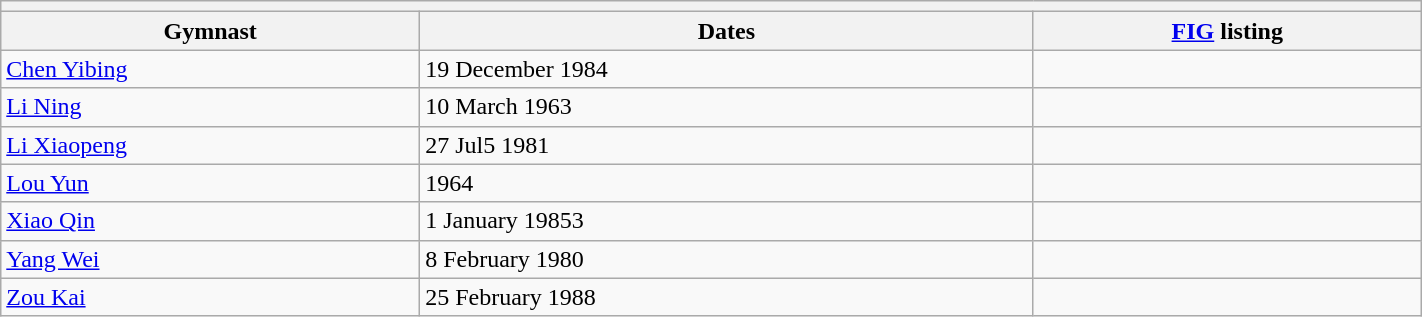<table class="wikitable mw-collapsible mw-collapsed" width="75%">
<tr>
<th colspan="3"></th>
</tr>
<tr>
<th>Gymnast</th>
<th>Dates</th>
<th><a href='#'>FIG</a> listing</th>
</tr>
<tr>
<td><a href='#'>Chen Yibing</a></td>
<td>19 December 1984</td>
<td></td>
</tr>
<tr>
<td><a href='#'>Li Ning</a></td>
<td>10 March 1963</td>
<td></td>
</tr>
<tr>
<td><a href='#'>Li Xiaopeng</a></td>
<td>27 Jul5 1981</td>
<td></td>
</tr>
<tr>
<td><a href='#'>Lou Yun</a></td>
<td>1964</td>
<td></td>
</tr>
<tr>
<td><a href='#'>Xiao Qin</a></td>
<td>1 January 19853</td>
<td></td>
</tr>
<tr>
<td><a href='#'>Yang Wei</a></td>
<td>8 February 1980</td>
<td></td>
</tr>
<tr>
<td><a href='#'>Zou Kai</a></td>
<td>25 February 1988</td>
<td></td>
</tr>
</table>
